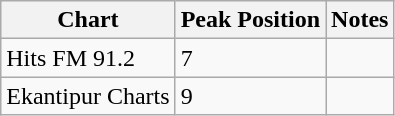<table class="wikitable">
<tr>
<th>Chart</th>
<th>Peak Position</th>
<th>Notes</th>
</tr>
<tr>
<td>Hits FM 91.2</td>
<td>7</td>
<td></td>
</tr>
<tr>
<td>Ekantipur Charts</td>
<td>9</td>
<td></td>
</tr>
</table>
